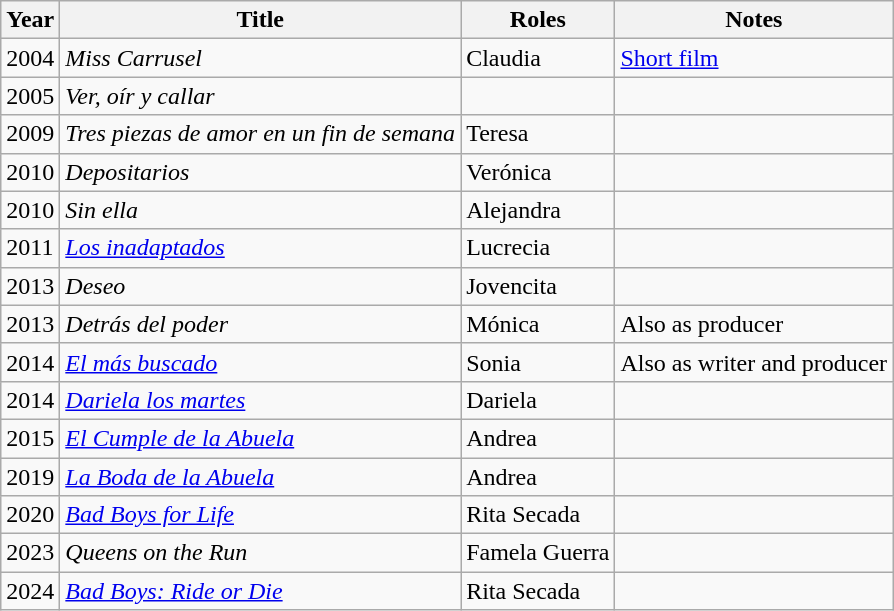<table class="wikitable sortable">
<tr>
<th>Year</th>
<th>Title</th>
<th>Roles</th>
<th class="unsortable">Notes</th>
</tr>
<tr>
<td>2004</td>
<td><em>Miss Carrusel</em></td>
<td>Claudia</td>
<td><a href='#'>Short film</a></td>
</tr>
<tr>
<td>2005</td>
<td><em>Ver, oír y callar</em></td>
<td></td>
<td></td>
</tr>
<tr>
<td>2009</td>
<td><em>Tres piezas de amor en un fin de semana</em></td>
<td>Teresa</td>
<td></td>
</tr>
<tr>
<td>2010</td>
<td><em>Depositarios</em></td>
<td>Verónica</td>
<td></td>
</tr>
<tr>
<td>2010</td>
<td><em>Sin ella</em></td>
<td>Alejandra</td>
<td></td>
</tr>
<tr>
<td>2011</td>
<td><em><a href='#'>Los inadaptados</a></em></td>
<td>Lucrecia</td>
<td></td>
</tr>
<tr>
<td>2013</td>
<td><em>Deseo</em></td>
<td>Jovencita</td>
<td></td>
</tr>
<tr>
<td>2013</td>
<td><em>Detrás del poder</em></td>
<td>Mónica</td>
<td>Also as producer</td>
</tr>
<tr>
<td>2014</td>
<td><em><a href='#'>El más buscado</a></em></td>
<td>Sonia</td>
<td>Also as writer and producer</td>
</tr>
<tr>
<td>2014</td>
<td><em><a href='#'>Dariela los martes</a></em></td>
<td>Dariela</td>
<td></td>
</tr>
<tr>
<td>2015</td>
<td><em><a href='#'>El Cumple de la Abuela</a></em></td>
<td>Andrea</td>
<td></td>
</tr>
<tr>
<td>2019</td>
<td><em><a href='#'>La Boda de la Abuela</a></em></td>
<td>Andrea</td>
<td></td>
</tr>
<tr>
<td>2020</td>
<td><em><a href='#'>Bad Boys for Life</a></em></td>
<td>Rita Secada</td>
<td></td>
</tr>
<tr>
<td>2023</td>
<td><em>Queens on the Run</em></td>
<td>Famela Guerra</td>
<td></td>
</tr>
<tr>
<td>2024</td>
<td><em><a href='#'>Bad Boys: Ride or Die</a></em></td>
<td>Rita Secada</td>
</tr>
</table>
